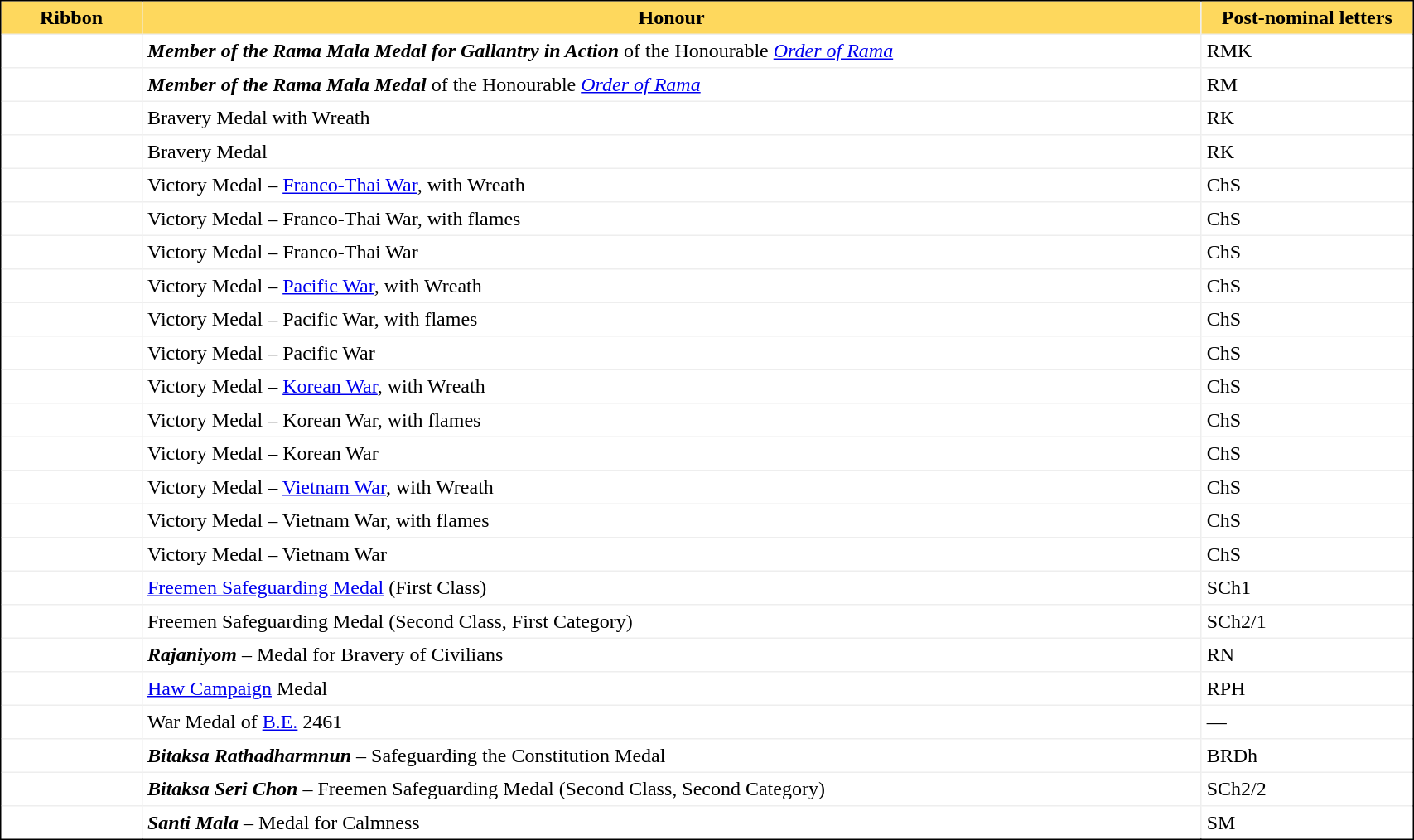<table border="2" cellpadding="4" cellspacing="0" style="width:90%; margin: 1em 1em 1em 0; background:white; border: 1px solid; border-collapse: collapse;">
<tr bgcolor="#FED85D">
<th width="10%" align="center">Ribbon</th>
<th width="75%" align="center">Honour</th>
<th width="15%" align="center">Post-nominal letters</th>
</tr>
<tr>
<td></td>
<td><strong><em>Member of the Rama Mala Medal for Gallantry in Action</em></strong> of the Honourable <em><a href='#'>Order of Rama</a></em></td>
<td>RMK</td>
</tr>
<tr>
<td></td>
<td><strong><em>Member of the Rama Mala Medal</em></strong> of the Honourable <em><a href='#'>Order of Rama</a></em></td>
<td>RM</td>
</tr>
<tr>
<td></td>
<td>Bravery Medal with Wreath</td>
<td>RK</td>
</tr>
<tr>
<td></td>
<td>Bravery Medal</td>
<td>RK</td>
</tr>
<tr>
<td></td>
<td>Victory Medal – <a href='#'>Franco-Thai War</a>, with Wreath</td>
<td>ChS</td>
</tr>
<tr>
<td></td>
<td>Victory Medal – Franco-Thai War, with flames</td>
<td>ChS</td>
</tr>
<tr>
<td></td>
<td>Victory Medal – Franco-Thai War</td>
<td>ChS</td>
</tr>
<tr>
<td></td>
<td>Victory Medal – <a href='#'>Pacific War</a>, with Wreath</td>
<td>ChS</td>
</tr>
<tr>
<td></td>
<td>Victory Medal – Pacific War, with flames</td>
<td>ChS</td>
</tr>
<tr>
<td></td>
<td>Victory Medal – Pacific War</td>
<td>ChS</td>
</tr>
<tr>
<td></td>
<td>Victory Medal – <a href='#'>Korean War</a>, with Wreath</td>
<td>ChS</td>
</tr>
<tr>
<td></td>
<td>Victory Medal – Korean War, with flames</td>
<td>ChS</td>
</tr>
<tr>
<td></td>
<td>Victory Medal – Korean War</td>
<td>ChS</td>
</tr>
<tr>
<td></td>
<td>Victory Medal – <a href='#'>Vietnam War</a>, with Wreath</td>
<td>ChS</td>
</tr>
<tr>
<td></td>
<td>Victory Medal – Vietnam War, with flames</td>
<td>ChS</td>
</tr>
<tr>
<td></td>
<td>Victory Medal – Vietnam War</td>
<td>ChS</td>
</tr>
<tr>
<td></td>
<td><a href='#'>Freemen Safeguarding Medal</a> (First Class)</td>
<td>SCh1</td>
</tr>
<tr>
<td></td>
<td>Freemen Safeguarding Medal (Second Class, First Category)</td>
<td>SCh2/1</td>
</tr>
<tr>
<td></td>
<td><strong><em>Rajaniyom</em></strong> – Medal for Bravery of Civilians</td>
<td>RN</td>
</tr>
<tr>
<td></td>
<td><a href='#'>Haw Campaign</a> Medal</td>
<td>RPH</td>
</tr>
<tr>
<td></td>
<td>War Medal of <a href='#'>B.E.</a> 2461</td>
<td>—</td>
</tr>
<tr>
<td></td>
<td><strong><em>Bitaksa Rathadharmnun</em></strong> – Safeguarding the Constitution Medal</td>
<td>BRDh</td>
</tr>
<tr>
<td></td>
<td><strong><em>Bitaksa Seri Chon</em></strong> – Freemen Safeguarding Medal (Second Class, Second Category)</td>
<td>SCh2/2</td>
</tr>
<tr>
<td></td>
<td><strong><em>Santi Mala</em></strong> – Medal for Calmness</td>
<td>SM</td>
</tr>
</table>
